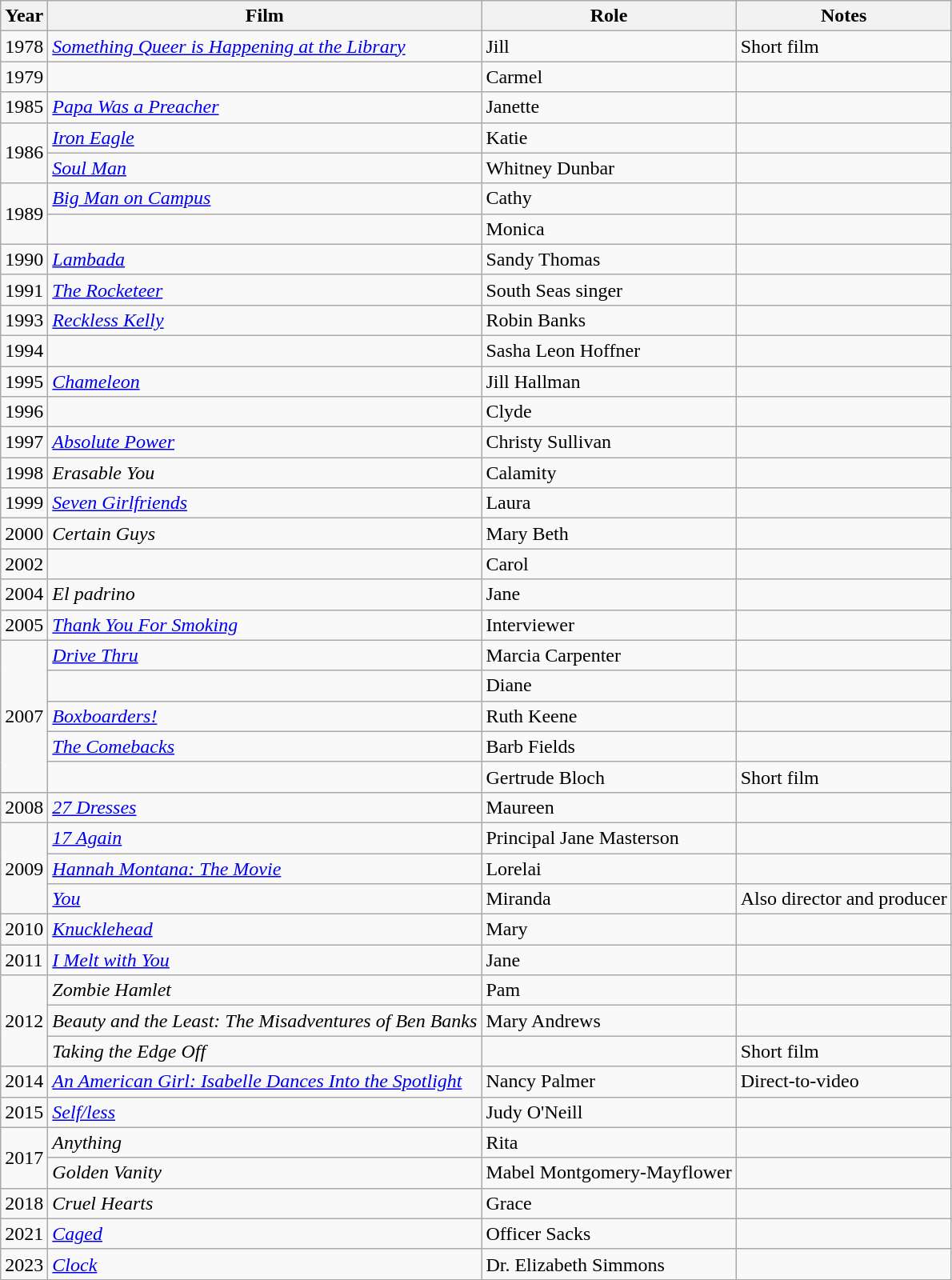<table class="wikitable sortable">
<tr>
<th>Year</th>
<th>Film</th>
<th>Role</th>
<th class="unsortable">Notes</th>
</tr>
<tr>
<td>1978</td>
<td><a href='#'><em>Something Queer is Happening at the Library</em></a></td>
<td>Jill</td>
<td>Short film</td>
</tr>
<tr>
<td>1979</td>
<td><em></em></td>
<td>Carmel</td>
<td></td>
</tr>
<tr>
<td>1985</td>
<td><em><a href='#'>Papa Was a Preacher</a></em></td>
<td>Janette</td>
<td></td>
</tr>
<tr>
<td rowspan="2">1986</td>
<td><em><a href='#'>Iron Eagle</a></em></td>
<td>Katie</td>
<td></td>
</tr>
<tr>
<td><em><a href='#'>Soul Man</a></em></td>
<td>Whitney Dunbar</td>
<td></td>
</tr>
<tr>
<td rowspan="2">1989</td>
<td><em><a href='#'>Big Man on Campus</a></em></td>
<td>Cathy</td>
<td></td>
</tr>
<tr>
<td><em></em></td>
<td>Monica</td>
<td></td>
</tr>
<tr>
<td>1990</td>
<td><em><a href='#'>Lambada</a></em></td>
<td>Sandy Thomas</td>
<td></td>
</tr>
<tr>
<td>1991</td>
<td><em><a href='#'>The Rocketeer</a></em></td>
<td>South Seas singer</td>
<td></td>
</tr>
<tr>
<td>1993</td>
<td><em><a href='#'>Reckless Kelly</a></em></td>
<td>Robin Banks</td>
<td></td>
</tr>
<tr>
<td>1994</td>
<td><em></em></td>
<td>Sasha Leon Hoffner</td>
<td></td>
</tr>
<tr>
<td>1995</td>
<td><em><a href='#'>Chameleon</a></em></td>
<td>Jill Hallman</td>
<td></td>
</tr>
<tr>
<td>1996</td>
<td><em></em></td>
<td>Clyde</td>
<td></td>
</tr>
<tr>
<td>1997</td>
<td><em><a href='#'>Absolute Power</a></em></td>
<td>Christy Sullivan</td>
<td></td>
</tr>
<tr>
<td>1998</td>
<td><em>Erasable You</em></td>
<td>Calamity</td>
<td></td>
</tr>
<tr>
<td>1999</td>
<td><em><a href='#'>Seven Girlfriends</a></em></td>
<td>Laura</td>
<td></td>
</tr>
<tr>
<td>2000</td>
<td><em>Certain Guys</em></td>
<td>Mary Beth</td>
<td></td>
</tr>
<tr>
<td>2002</td>
<td><em></em></td>
<td>Carol</td>
<td></td>
</tr>
<tr>
<td>2004</td>
<td><em>El padrino</em></td>
<td>Jane</td>
<td></td>
</tr>
<tr>
<td>2005</td>
<td><em><a href='#'>Thank You For Smoking</a></em></td>
<td>Interviewer</td>
<td></td>
</tr>
<tr>
<td rowspan="5">2007</td>
<td><em><a href='#'>Drive Thru</a></em></td>
<td>Marcia Carpenter</td>
<td></td>
</tr>
<tr>
<td><em></em></td>
<td>Diane</td>
<td></td>
</tr>
<tr>
<td><em><a href='#'>Boxboarders!</a></em></td>
<td>Ruth Keene</td>
<td></td>
</tr>
<tr>
<td><em><a href='#'>The Comebacks</a></em></td>
<td>Barb Fields</td>
<td></td>
</tr>
<tr>
<td><em></em></td>
<td>Gertrude Bloch</td>
<td>Short film</td>
</tr>
<tr>
<td>2008</td>
<td><em><a href='#'>27 Dresses</a></em></td>
<td>Maureen</td>
<td></td>
</tr>
<tr>
<td rowspan="3">2009</td>
<td><em><a href='#'>17 Again</a></em></td>
<td>Principal Jane Masterson</td>
<td></td>
</tr>
<tr>
<td><em><a href='#'>Hannah Montana: The Movie</a></em></td>
<td>Lorelai</td>
<td></td>
</tr>
<tr>
<td><em><a href='#'>You</a></em></td>
<td>Miranda</td>
<td>Also director and producer</td>
</tr>
<tr>
<td>2010</td>
<td><em><a href='#'>Knucklehead</a></em></td>
<td>Mary</td>
<td></td>
</tr>
<tr>
<td>2011</td>
<td><em><a href='#'>I Melt with You</a></em></td>
<td>Jane</td>
<td></td>
</tr>
<tr>
<td rowspan="3">2012</td>
<td><em>Zombie Hamlet</em></td>
<td>Pam</td>
<td></td>
</tr>
<tr>
<td><em>Beauty and the Least: The Misadventures of Ben Banks</em></td>
<td>Mary Andrews</td>
<td></td>
</tr>
<tr>
<td><em>Taking the Edge Off</em></td>
<td></td>
<td>Short film</td>
</tr>
<tr>
<td>2014</td>
<td><em><a href='#'>An American Girl: Isabelle Dances Into the Spotlight</a></em></td>
<td>Nancy Palmer</td>
<td>Direct-to-video</td>
</tr>
<tr>
<td>2015</td>
<td><em><a href='#'>Self/less</a></em></td>
<td>Judy O'Neill</td>
<td></td>
</tr>
<tr>
<td rowspan="2">2017</td>
<td><em>Anything</em></td>
<td>Rita</td>
<td></td>
</tr>
<tr>
<td><em>Golden Vanity</em></td>
<td>Mabel Montgomery-Mayflower</td>
<td></td>
</tr>
<tr>
<td>2018</td>
<td><em>Cruel Hearts </em></td>
<td>Grace</td>
<td></td>
</tr>
<tr>
<td>2021</td>
<td><em><a href='#'>Caged</a></em></td>
<td>Officer Sacks</td>
<td></td>
</tr>
<tr>
<td>2023</td>
<td><em><a href='#'>Clock</a></em></td>
<td>Dr. Elizabeth Simmons</td>
<td></td>
</tr>
</table>
